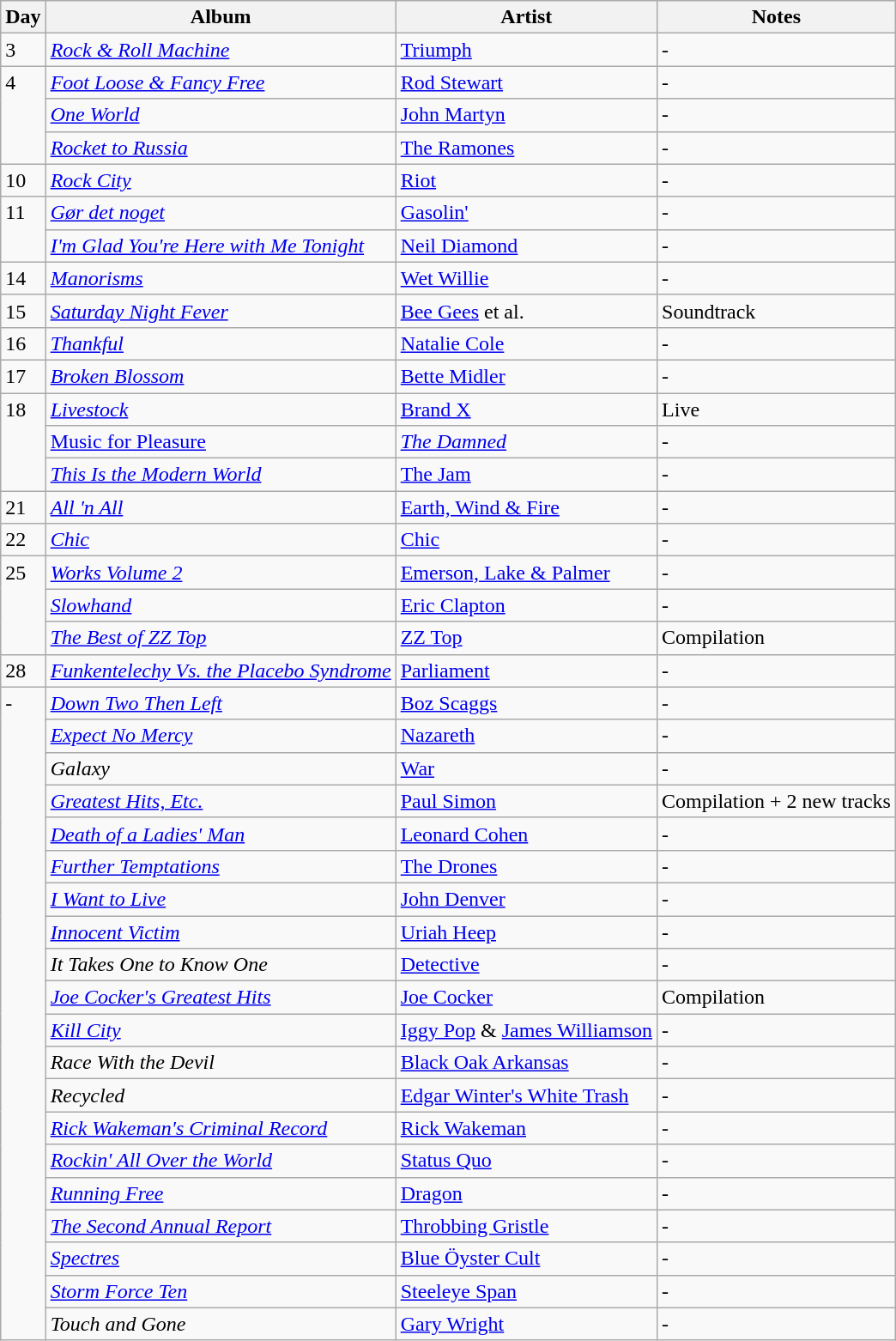<table class="wikitable">
<tr>
<th>Day</th>
<th>Album</th>
<th>Artist</th>
<th>Notes</th>
</tr>
<tr>
<td style="vertical-align:top;">3</td>
<td><em><a href='#'>Rock & Roll Machine</a></em></td>
<td><a href='#'>Triumph</a></td>
<td>-</td>
</tr>
<tr>
<td rowspan="3" style="vertical-align:top;">4</td>
<td><em><a href='#'>Foot Loose & Fancy Free</a></em></td>
<td><a href='#'>Rod Stewart</a></td>
<td>-</td>
</tr>
<tr>
<td><em><a href='#'>One World</a></em></td>
<td><a href='#'>John Martyn</a></td>
<td>-</td>
</tr>
<tr>
<td><em><a href='#'>Rocket to Russia</a></em></td>
<td><a href='#'>The Ramones</a></td>
<td>-</td>
</tr>
<tr>
<td style="vertical-align:top;">10</td>
<td><em><a href='#'>Rock City</a></em></td>
<td><a href='#'>Riot</a></td>
<td>-</td>
</tr>
<tr>
<td rowspan="2" style="vertical-align:top;">11</td>
<td><em><a href='#'>Gør det noget</a></em></td>
<td><a href='#'>Gasolin'</a></td>
<td>-</td>
</tr>
<tr>
<td><em><a href='#'>I'm Glad You're Here with Me Tonight</a></em></td>
<td><a href='#'>Neil Diamond</a></td>
<td>-</td>
</tr>
<tr>
<td style="vertical-align:top;">14</td>
<td><em><a href='#'>Manorisms</a></em></td>
<td><a href='#'>Wet Willie</a></td>
<td>-</td>
</tr>
<tr>
<td style="vertical-align:top;">15</td>
<td><em><a href='#'>Saturday Night Fever</a></em></td>
<td><a href='#'>Bee Gees</a> et al.</td>
<td>Soundtrack</td>
</tr>
<tr>
<td style="vertical-align:top;">16</td>
<td><em><a href='#'>Thankful</a></em></td>
<td><a href='#'>Natalie Cole</a></td>
<td>-</td>
</tr>
<tr>
<td style="vertical-align:top;">17</td>
<td><em><a href='#'>Broken Blossom</a></em></td>
<td><a href='#'>Bette Midler</a></td>
<td>-</td>
</tr>
<tr>
<td rowspan="3" style="vertical-align:top;">18</td>
<td><em><a href='#'>Livestock</a></em></td>
<td><a href='#'>Brand X</a></td>
<td>Live</td>
</tr>
<tr>
<td><a href='#'>Music for Pleasure</a></td>
<td><em><a href='#'>The Damned</a></em></td>
<td>-</td>
</tr>
<tr>
<td><em><a href='#'>This Is the Modern World</a></em></td>
<td><a href='#'>The Jam</a></td>
<td>-</td>
</tr>
<tr>
<td style="vertical-align:top;">21</td>
<td><em><a href='#'>All 'n All</a></em></td>
<td><a href='#'>Earth, Wind & Fire</a></td>
<td>-</td>
</tr>
<tr>
<td style="vertical-align:top;">22</td>
<td><em><a href='#'>Chic</a></em></td>
<td><a href='#'>Chic</a></td>
<td>-</td>
</tr>
<tr>
<td rowspan="3" style="vertical-align:top;">25</td>
<td><em><a href='#'>Works Volume 2</a></em></td>
<td><a href='#'>Emerson, Lake & Palmer</a></td>
<td>-</td>
</tr>
<tr>
<td><em><a href='#'>Slowhand</a></em></td>
<td><a href='#'>Eric Clapton</a></td>
<td>-</td>
</tr>
<tr>
<td><em><a href='#'>The Best of ZZ Top</a></em></td>
<td><a href='#'>ZZ Top</a></td>
<td>Compilation</td>
</tr>
<tr>
<td style="vertical-align:top;">28</td>
<td><em><a href='#'>Funkentelechy Vs. the Placebo Syndrome</a></em></td>
<td><a href='#'>Parliament</a></td>
<td>-</td>
</tr>
<tr>
<td rowspan="20" style="vertical-align:top;">-</td>
<td><em><a href='#'>Down Two Then Left</a></em></td>
<td><a href='#'>Boz Scaggs</a></td>
<td>-</td>
</tr>
<tr>
<td><em><a href='#'>Expect No Mercy</a></em></td>
<td><a href='#'>Nazareth</a></td>
<td>-</td>
</tr>
<tr>
<td><em>Galaxy</em></td>
<td><a href='#'>War</a></td>
<td>-</td>
</tr>
<tr>
<td><em><a href='#'>Greatest Hits, Etc.</a></em></td>
<td><a href='#'>Paul Simon</a></td>
<td>Compilation + 2 new tracks</td>
</tr>
<tr>
<td><em><a href='#'>Death of a Ladies' Man</a></em></td>
<td><a href='#'>Leonard Cohen</a></td>
<td>-</td>
</tr>
<tr>
<td><em><a href='#'>Further Temptations</a></em></td>
<td><a href='#'>The Drones</a></td>
<td>-</td>
</tr>
<tr>
<td><em><a href='#'>I Want to Live</a></em></td>
<td><a href='#'>John Denver</a></td>
<td>-</td>
</tr>
<tr>
<td><em><a href='#'>Innocent Victim</a></em></td>
<td><a href='#'>Uriah Heep</a></td>
<td>-</td>
</tr>
<tr>
<td><em>It Takes One to Know One</em></td>
<td><a href='#'>Detective</a></td>
<td>-</td>
</tr>
<tr>
<td><em><a href='#'>Joe Cocker's Greatest Hits</a></em></td>
<td><a href='#'>Joe Cocker</a></td>
<td>Compilation</td>
</tr>
<tr>
<td><em><a href='#'>Kill City</a></em></td>
<td><a href='#'>Iggy Pop</a> & <a href='#'>James Williamson</a></td>
<td>-</td>
</tr>
<tr>
<td><em>Race With the Devil</em></td>
<td><a href='#'>Black Oak Arkansas</a></td>
<td>-</td>
</tr>
<tr>
<td><em>Recycled</em></td>
<td><a href='#'>Edgar Winter's White Trash</a></td>
<td>-</td>
</tr>
<tr>
<td><em><a href='#'>Rick Wakeman's Criminal Record</a></em></td>
<td><a href='#'>Rick Wakeman</a></td>
<td>-</td>
</tr>
<tr>
<td><em><a href='#'>Rockin' All Over the World</a></em></td>
<td><a href='#'>Status Quo</a></td>
<td>-</td>
</tr>
<tr>
<td><em><a href='#'>Running Free</a></em></td>
<td><a href='#'>Dragon</a></td>
<td>-</td>
</tr>
<tr>
<td><em><a href='#'>The Second Annual Report</a></em></td>
<td><a href='#'>Throbbing Gristle</a></td>
<td>-</td>
</tr>
<tr>
<td><em><a href='#'>Spectres</a></em></td>
<td><a href='#'>Blue Öyster Cult</a></td>
<td>-</td>
</tr>
<tr>
<td><em><a href='#'>Storm Force Ten</a></em></td>
<td><a href='#'>Steeleye Span</a></td>
<td>-</td>
</tr>
<tr>
<td><em>Touch and Gone</em></td>
<td><a href='#'>Gary Wright</a></td>
<td>-</td>
</tr>
</table>
